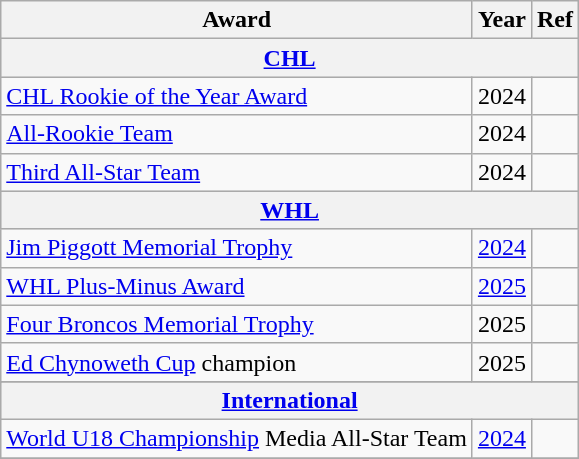<table class="wikitable">
<tr>
<th>Award</th>
<th>Year</th>
<th>Ref</th>
</tr>
<tr ALIGN="center" bgcolor="#e0e0e0">
<th colspan="4"><a href='#'>CHL</a></th>
</tr>
<tr>
<td><a href='#'>CHL Rookie of the Year Award</a></td>
<td>2024</td>
<td></td>
</tr>
<tr>
<td><a href='#'>All-Rookie Team</a></td>
<td>2024</td>
<td></td>
</tr>
<tr>
<td><a href='#'>Third All-Star Team</a></td>
<td>2024</td>
<td></td>
</tr>
<tr ALIGN="center" bgcolor="#e0e0e0">
<th colspan="4"><a href='#'>WHL</a></th>
</tr>
<tr>
<td><a href='#'>Jim Piggott Memorial Trophy</a></td>
<td><a href='#'>2024</a></td>
<td></td>
</tr>
<tr>
<td><a href='#'>WHL Plus-Minus Award</a></td>
<td><a href='#'>2025</a></td>
<td></td>
</tr>
<tr>
<td><a href='#'>Four Broncos Memorial Trophy</a></td>
<td>2025</td>
<td></td>
</tr>
<tr>
<td><a href='#'>Ed Chynoweth Cup</a> champion</td>
<td>2025</td>
<td></td>
</tr>
<tr>
</tr>
<tr ALIGN="center" bgcolor="#e0e0e0">
<th colspan="4"><a href='#'>International</a></th>
</tr>
<tr>
<td><a href='#'>World U18 Championship</a> Media All-Star Team</td>
<td><a href='#'>2024</a></td>
<td></td>
</tr>
<tr>
</tr>
</table>
